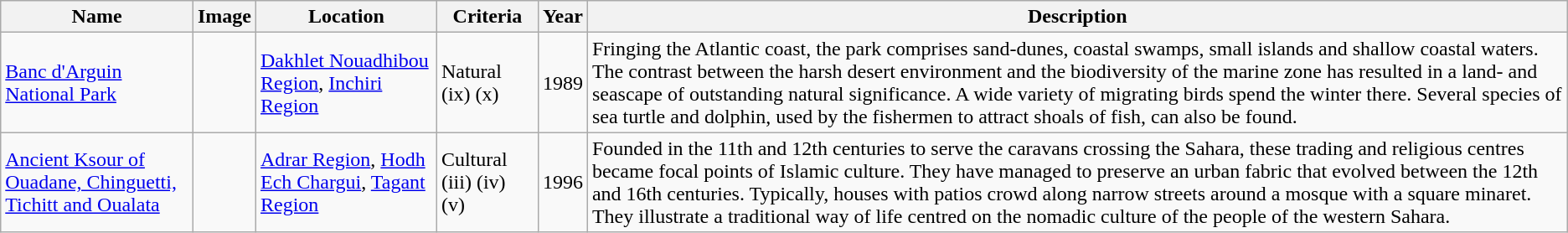<table class="wikitable sortable">
<tr>
<th>Name</th>
<th>Image</th>
<th>Location</th>
<th>Criteria</th>
<th>Year</th>
<th><strong>Description</strong></th>
</tr>
<tr>
<td><a href='#'>Banc d'Arguin National Park</a></td>
<td></td>
<td><a href='#'>Dakhlet Nouadhibou Region</a>, <a href='#'>Inchiri Region</a><br></td>
<td>Natural (ix) (x)</td>
<td>1989</td>
<td>Fringing the Atlantic coast, the park comprises sand-dunes, coastal swamps, small islands and shallow coastal waters. The contrast between the harsh desert environment and the biodiversity of the marine zone has resulted in a land- and seascape of outstanding natural significance. A wide variety of migrating birds spend the winter there. Several species of sea turtle and dolphin, used by the fishermen to attract shoals of fish, can also be found.</td>
</tr>
<tr>
<td><a href='#'>Ancient Ksour of Ouadane, Chinguetti, Tichitt and Oualata</a></td>
<td></td>
<td><a href='#'>Adrar Region</a>, <a href='#'>Hodh Ech Chargui</a>, <a href='#'>Tagant Region</a><br></td>
<td>Cultural (iii) (iv) (v)</td>
<td>1996</td>
<td>Founded in the 11th and 12th centuries to serve the caravans crossing the Sahara, these trading and religious centres became focal points of Islamic culture. They have managed to preserve an urban fabric that evolved between the 12th and 16th centuries. Typically, houses with patios crowd along narrow streets around a mosque with a square minaret. They illustrate a traditional way of life centred on the nomadic culture of the people of the western Sahara.</td>
</tr>
</table>
